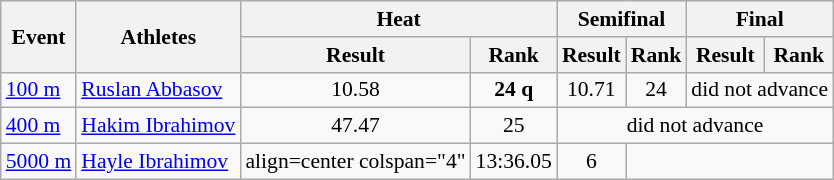<table class="wikitable" border="1" style="font-size:90%">
<tr>
<th rowspan="2">Event</th>
<th rowspan="2">Athletes</th>
<th colspan="2">Heat</th>
<th colspan="2">Semifinal</th>
<th colspan="2">Final</th>
</tr>
<tr>
<th>Result</th>
<th>Rank</th>
<th>Result</th>
<th>Rank</th>
<th>Result</th>
<th>Rank</th>
</tr>
<tr>
<td><a href='#'>100 m</a></td>
<td><a href='#'>Ruslan Abbasov</a></td>
<td align=center>10.58</td>
<td align=center><strong>24 q</strong></td>
<td align=center>10.71</td>
<td align=center>24</td>
<td align=center colspan="2">did not advance</td>
</tr>
<tr>
<td><a href='#'>400 m</a></td>
<td><a href='#'>Hakim Ibrahimov</a></td>
<td align=center>47.47</td>
<td align=center>25</td>
<td align=center colspan="4">did not advance</td>
</tr>
<tr>
<td><a href='#'>5000 m</a></td>
<td><a href='#'>Hayle Ibrahimov</a></td>
<td>align=center colspan="4" </td>
<td align=center>13:36.05</td>
<td align=center>6</td>
</tr>
</table>
